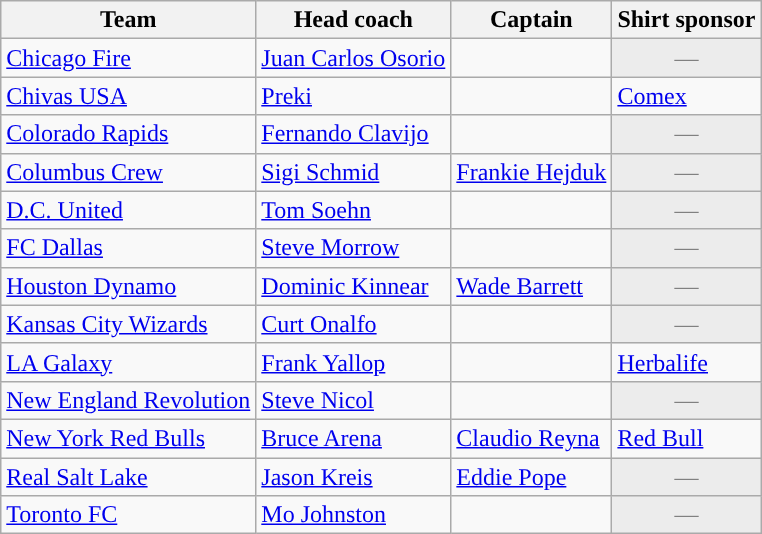<table class="wikitable sortable" style="text-align: left;">
<tr>
<th>Team</th>
<th>Head coach</th>
<th>Captain</th>
<th>Shirt sponsor</th>
</tr>
<tr>
<td><a href='#'>Chicago Fire</a></td>
<td> <a href='#'>Juan Carlos Osorio</a></td>
<td></td>
<td align="center" colspan="1" style="background:#ececec; color:gray">—</td>
</tr>
<tr>
<td><a href='#'>Chivas USA</a></td>
<td> <a href='#'>Preki</a></td>
<td></td>
<td><a href='#'>Comex</a></td>
</tr>
<tr>
<td><a href='#'>Colorado Rapids</a></td>
<td> <a href='#'>Fernando Clavijo</a></td>
<td></td>
<td align="center" colspan="1" style="background:#ececec; color:gray">—</td>
</tr>
<tr>
<td><a href='#'>Columbus Crew</a></td>
<td> <a href='#'>Sigi Schmid</a></td>
<td> <a href='#'>Frankie Hejduk</a></td>
<td align="center" colspan="1" style="background:#ececec; color:gray">—</td>
</tr>
<tr>
<td><a href='#'>D.C. United</a></td>
<td> <a href='#'>Tom Soehn</a></td>
<td></td>
<td align="center" colspan="1" style="background:#ececec; color:gray">—</td>
</tr>
<tr>
<td><a href='#'>FC Dallas</a></td>
<td> <a href='#'>Steve Morrow</a></td>
<td></td>
<td align="center" colspan="1" style="background:#ececec; color:gray">—</td>
</tr>
<tr>
<td><a href='#'>Houston Dynamo</a></td>
<td> <a href='#'>Dominic Kinnear</a></td>
<td> <a href='#'>Wade Barrett</a></td>
<td align="center" colspan="1" style="background:#ececec; color:gray">—</td>
</tr>
<tr>
<td><a href='#'>Kansas City Wizards</a></td>
<td> <a href='#'>Curt Onalfo</a></td>
<td></td>
<td align="center" colspan="1" style="background:#ececec; color:gray">—</td>
</tr>
<tr>
<td><a href='#'>LA Galaxy</a></td>
<td> <a href='#'>Frank Yallop</a></td>
<td></td>
<td><a href='#'>Herbalife</a></td>
</tr>
<tr>
<td><a href='#'>New England Revolution</a></td>
<td> <a href='#'>Steve Nicol</a></td>
<td></td>
<td align="center" colspan="1" style="background:#ececec; color:gray">—</td>
</tr>
<tr>
<td><a href='#'>New York Red Bulls</a></td>
<td> <a href='#'>Bruce Arena</a></td>
<td> <a href='#'>Claudio Reyna</a></td>
<td><a href='#'>Red Bull</a></td>
</tr>
<tr>
<td><a href='#'>Real Salt Lake</a></td>
<td> <a href='#'>Jason Kreis</a></td>
<td> <a href='#'>Eddie Pope</a></td>
<td align="center" colspan="1" style="background:#ececec; color:gray">—</td>
</tr>
<tr>
<td><a href='#'>Toronto FC</a></td>
<td> <a href='#'>Mo Johnston</a></td>
<td></td>
<td align="center" colspan="1" style="background:#ececec; color:gray">—</td>
</tr>
</table>
